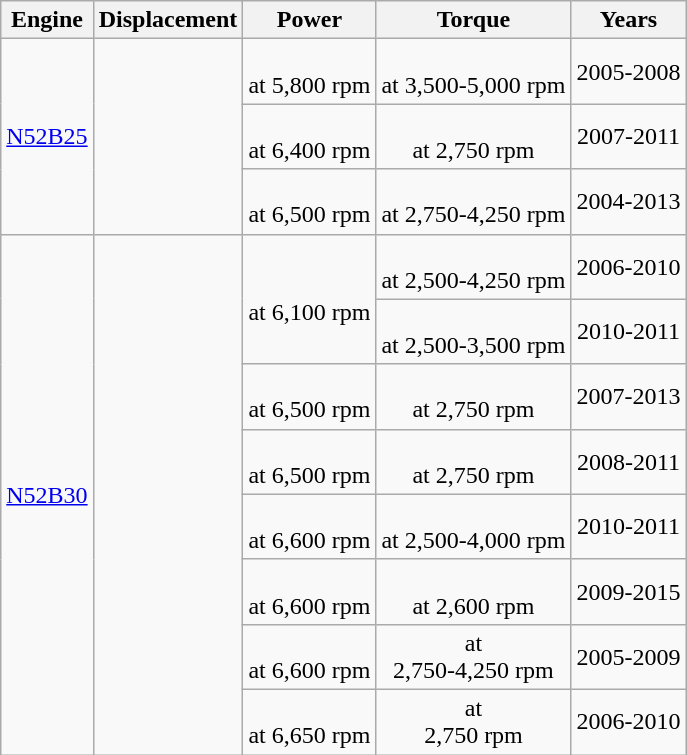<table class="wikitable sortable" style="text-align: center;">
<tr>
<th>Engine</th>
<th>Displacement</th>
<th>Power</th>
<th>Torque</th>
<th>Years</th>
</tr>
<tr>
<td rowspan=3><a href='#'>N52B25</a></td>
<td rowspan=3></td>
<td> <br> at 5,800 rpm</td>
<td> <br> at 3,500-5,000 rpm</td>
<td>2005-2008</td>
</tr>
<tr>
<td> <br> at 6,400 rpm</td>
<td> <br> at 2,750 rpm</td>
<td>2007-2011</td>
</tr>
<tr>
<td> <br> at 6,500 rpm</td>
<td> <br> at 2,750-4,250 rpm</td>
<td>2004-2013</td>
</tr>
<tr>
<td rowspan=8><a href='#'>N52B30</a></td>
<td rowspan=8></td>
<td rowspan=2> <br> at 6,100 rpm</td>
<td> <br> at 2,500-4,250 rpm</td>
<td>2006-2010</td>
</tr>
<tr>
<td> <br> at 2,500-3,500 rpm</td>
<td>2010-2011</td>
</tr>
<tr>
<td> <br> at 6,500 rpm</td>
<td> <br> at 2,750 rpm</td>
<td>2007-2013</td>
</tr>
<tr>
<td> <br> at 6,500 rpm</td>
<td> <br> at 2,750 rpm</td>
<td>2008-2011</td>
</tr>
<tr>
<td> <br> at 6,600 rpm</td>
<td> <br> at 2,500-4,000 rpm</td>
<td>2010-2011</td>
</tr>
<tr>
<td> <br> at 6,600 rpm</td>
<td> <br> at 2,600 rpm</td>
<td>2009-2015</td>
</tr>
<tr>
<td> <br> at 6,600 rpm</td>
<td> at <br> 2,750-4,250 rpm</td>
<td>2005-2009</td>
</tr>
<tr>
<td> <br> at 6,650 rpm</td>
<td> at <br> 2,750 rpm</td>
<td>2006-2010</td>
</tr>
</table>
